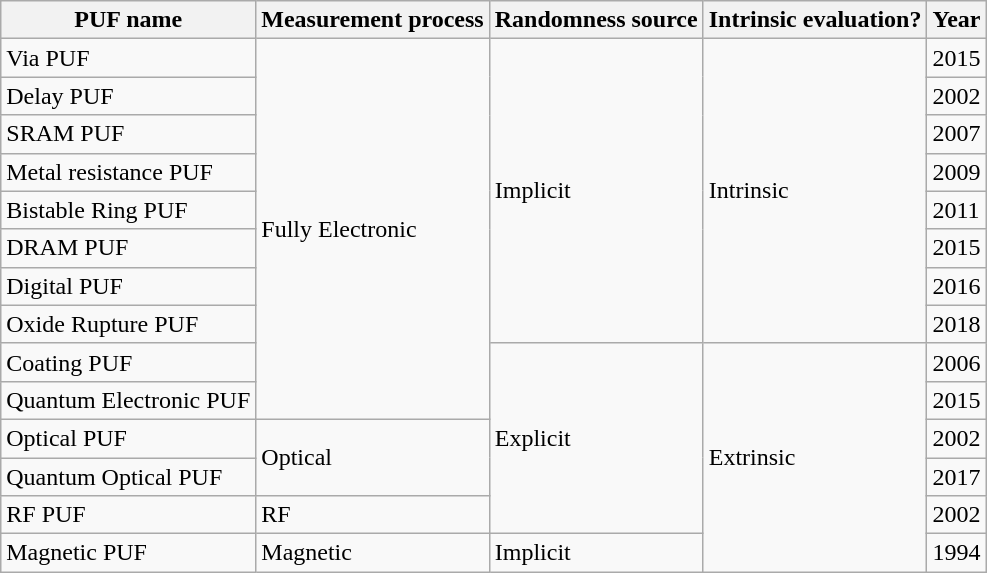<table class="wikitable sortable">
<tr>
<th>PUF name</th>
<th>Measurement process</th>
<th>Randomness source</th>
<th>Intrinsic evaluation?</th>
<th>Year</th>
</tr>
<tr>
<td>Via PUF</td>
<td rowspan="10">Fully Electronic</td>
<td rowspan="8">Implicit</td>
<td rowspan="8">Intrinsic</td>
<td>2015</td>
</tr>
<tr>
<td>Delay PUF</td>
<td>2002</td>
</tr>
<tr>
<td>SRAM PUF</td>
<td>2007</td>
</tr>
<tr>
<td>Metal resistance PUF</td>
<td>2009</td>
</tr>
<tr>
<td>Bistable Ring PUF</td>
<td>2011</td>
</tr>
<tr>
<td>DRAM PUF</td>
<td>2015</td>
</tr>
<tr>
<td>Digital PUF</td>
<td>2016</td>
</tr>
<tr>
<td>Oxide Rupture PUF</td>
<td>2018</td>
</tr>
<tr>
<td>Coating PUF</td>
<td rowspan="5">Explicit</td>
<td rowspan="6">Extrinsic</td>
<td>2006</td>
</tr>
<tr>
<td>Quantum Electronic PUF</td>
<td>2015</td>
</tr>
<tr>
<td>Optical PUF</td>
<td rowspan="2">Optical</td>
<td>2002</td>
</tr>
<tr>
<td>Quantum Optical PUF</td>
<td>2017</td>
</tr>
<tr>
<td>RF PUF</td>
<td>RF</td>
<td>2002</td>
</tr>
<tr>
<td>Magnetic PUF</td>
<td>Magnetic</td>
<td>Implicit</td>
<td>1994</td>
</tr>
</table>
